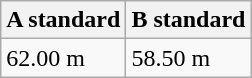<table class="wikitable" border="1" align="upright">
<tr>
<th>A standard</th>
<th>B standard</th>
</tr>
<tr>
<td>62.00 m</td>
<td>58.50 m</td>
</tr>
</table>
